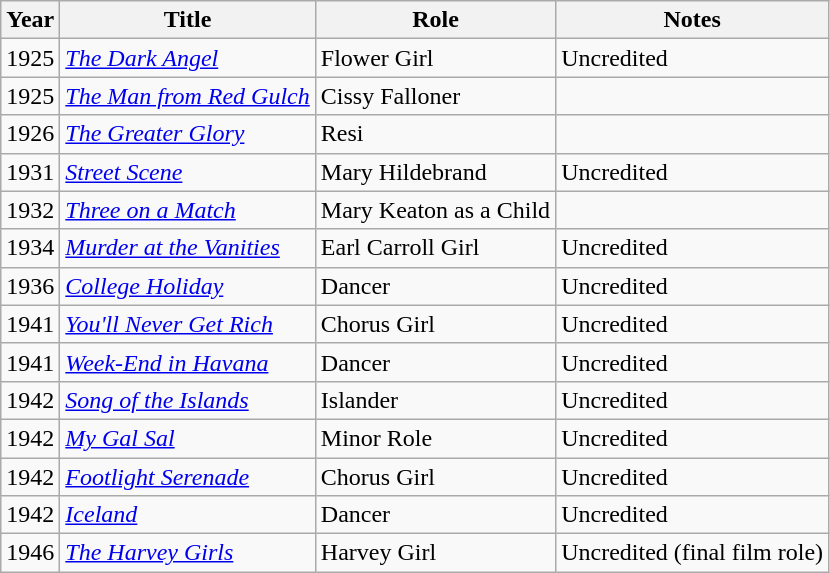<table class="wikitable">
<tr>
<th>Year</th>
<th>Title</th>
<th>Role</th>
<th>Notes</th>
</tr>
<tr>
<td>1925</td>
<td><em><a href='#'>The Dark Angel</a></em></td>
<td>Flower Girl</td>
<td>Uncredited</td>
</tr>
<tr>
<td>1925</td>
<td><em><a href='#'>The Man from Red Gulch</a></em></td>
<td>Cissy Falloner</td>
<td></td>
</tr>
<tr>
<td>1926</td>
<td><em><a href='#'>The Greater Glory</a></em></td>
<td>Resi</td>
<td></td>
</tr>
<tr>
<td>1931</td>
<td><em><a href='#'>Street Scene</a></em></td>
<td>Mary Hildebrand</td>
<td>Uncredited</td>
</tr>
<tr>
<td>1932</td>
<td><em><a href='#'>Three on a Match</a></em></td>
<td>Mary Keaton as a Child</td>
<td></td>
</tr>
<tr>
<td>1934</td>
<td><em><a href='#'>Murder at the Vanities</a></em></td>
<td>Earl Carroll Girl</td>
<td>Uncredited</td>
</tr>
<tr>
<td>1936</td>
<td><em><a href='#'>College Holiday</a></em></td>
<td>Dancer</td>
<td>Uncredited</td>
</tr>
<tr>
<td>1941</td>
<td><em><a href='#'>You'll Never Get Rich</a></em></td>
<td>Chorus Girl</td>
<td>Uncredited</td>
</tr>
<tr>
<td>1941</td>
<td><em><a href='#'>Week-End in Havana</a></em></td>
<td>Dancer</td>
<td>Uncredited</td>
</tr>
<tr>
<td>1942</td>
<td><em><a href='#'>Song of the Islands</a></em></td>
<td>Islander</td>
<td>Uncredited</td>
</tr>
<tr>
<td>1942</td>
<td><em><a href='#'>My Gal Sal</a></em></td>
<td>Minor Role</td>
<td>Uncredited</td>
</tr>
<tr>
<td>1942</td>
<td><em><a href='#'>Footlight Serenade</a></em></td>
<td>Chorus Girl</td>
<td>Uncredited</td>
</tr>
<tr>
<td>1942</td>
<td><em><a href='#'>Iceland</a></em></td>
<td>Dancer</td>
<td>Uncredited</td>
</tr>
<tr>
<td>1946</td>
<td><em><a href='#'>The Harvey Girls</a></em></td>
<td>Harvey Girl</td>
<td>Uncredited (final film role)</td>
</tr>
</table>
